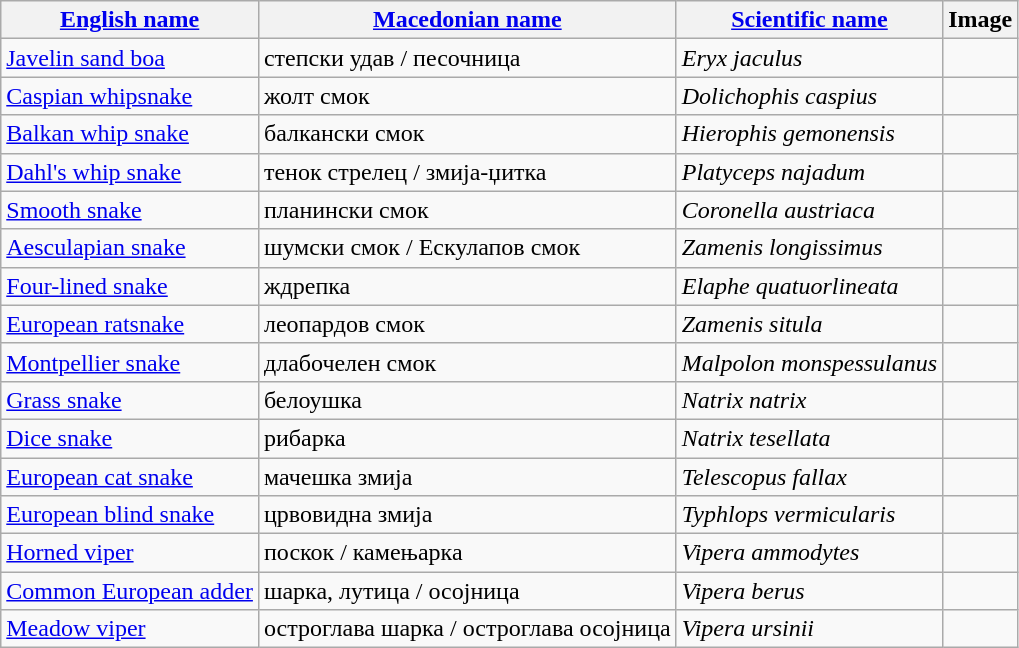<table class="wikitable sortable">
<tr>
<th><a href='#'>English name</a></th>
<th><a href='#'>Macedonian name</a></th>
<th><a href='#'>Scientific name</a></th>
<th>Image</th>
</tr>
<tr>
<td><a href='#'>Javelin sand boa</a></td>
<td>степски удав / песочница</td>
<td><em>Eryx jaculus</em></td>
<td></td>
</tr>
<tr>
<td><a href='#'>Caspian whipsnake</a></td>
<td>жолт смок</td>
<td><em>Dolichophis caspius</em></td>
<td></td>
</tr>
<tr>
<td><a href='#'>Balkan whip snake</a></td>
<td>балкански смок</td>
<td><em>Hierophis gemonensis</em></td>
<td></td>
</tr>
<tr>
<td><a href='#'>Dahl's whip snake</a></td>
<td>тенок стрелец / змија-џитка</td>
<td><em>Platyceps najadum</em></td>
<td></td>
</tr>
<tr>
<td><a href='#'>Smooth snake</a></td>
<td>планински смок</td>
<td><em>Coronella austriaca</em></td>
<td></td>
</tr>
<tr>
<td><a href='#'>Aesculapian snake</a></td>
<td>шумски смок / Ескулапов смок</td>
<td><em>Zamenis longissimus</em></td>
<td></td>
</tr>
<tr>
<td><a href='#'>Four-lined snake</a></td>
<td>ждрепка</td>
<td><em>Elaphe quatuorlineata</em></td>
<td></td>
</tr>
<tr>
<td><a href='#'>European ratsnake</a></td>
<td>леопардов смок</td>
<td><em>Zamenis situla</em></td>
<td></td>
</tr>
<tr>
<td><a href='#'>Montpellier snake</a></td>
<td>длабочелен смок</td>
<td><em>Malpolon monspessulanus</em></td>
<td></td>
</tr>
<tr>
<td><a href='#'>Grass snake</a></td>
<td>белоушка</td>
<td><em>Natrix natrix</em></td>
<td></td>
</tr>
<tr>
<td><a href='#'>Dice snake</a></td>
<td>рибарка</td>
<td><em>Natrix tesellata</em></td>
<td></td>
</tr>
<tr>
<td><a href='#'>European cat snake</a></td>
<td>мачешка змија</td>
<td><em>Telescopus fallax</em></td>
<td></td>
</tr>
<tr>
<td><a href='#'>European blind snake</a></td>
<td>црвовидна змија</td>
<td><em>Typhlops vermicularis</em></td>
<td></td>
</tr>
<tr>
<td><a href='#'>Horned viper</a></td>
<td>поскок / камењарка</td>
<td><em>Vipera ammodytes</em></td>
<td></td>
</tr>
<tr>
<td><a href='#'>Common European adder</a></td>
<td>шарка, лутица / осојница</td>
<td><em>Vipera berus</em></td>
<td></td>
</tr>
<tr>
<td><a href='#'>Meadow viper</a></td>
<td>остроглава шарка / остроглава осојница</td>
<td><em>Vipera ursinii</em></td>
<td></td>
</tr>
</table>
